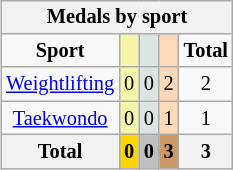<table class="wikitable" style="font-size:85%; float:right;">
<tr style="background:#efefef;">
<th colspan=7>Medals by sport</th>
</tr>
<tr align=center>
<td><strong>Sport</strong></td>
<td style="background:#f7f6a8;"></td>
<td style="background:#dce5e5;"></td>
<td style="background:#ffdab9;"></td>
<td><strong>Total</strong></td>
</tr>
<tr align=center>
<td><a href='#'>Weightlifting</a></td>
<td style="background:#f7f6a8;">0</td>
<td style="background:#dce5e5;">0</td>
<td style="background:#ffdab9;">2</td>
<td>2</td>
</tr>
<tr align=center>
<td><a href='#'>Taekwondo</a></td>
<td style="background:#f7f6a8;">0</td>
<td style="background:#dce5e5;">0</td>
<td style="background:#ffdab9;">1</td>
<td>1</td>
</tr>
<tr align=center>
<th>Total</th>
<th style="background:gold;">0</th>
<th style="background:silver;">0</th>
<th style="background:#c96;">3</th>
<th>3</th>
</tr>
</table>
